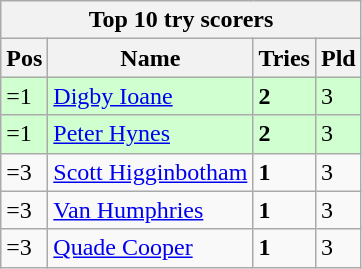<table class="wikitable">
<tr>
<th colspan=9>Top 10 try scorers</th>
</tr>
<tr>
<th>Pos</th>
<th>Name</th>
<th>Tries</th>
<th>Pld</th>
</tr>
<tr bgcolor="#d0ffd0" align="left">
<td>=1</td>
<td align="left"><a href='#'>Digby Ioane</a></td>
<td><strong>2</strong></td>
<td>3</td>
</tr>
<tr bgcolor="#d0ffd0" align="left">
<td>=1</td>
<td align="left"><a href='#'>Peter Hynes</a></td>
<td><strong>2</strong></td>
<td>3</td>
</tr>
<tr>
<td>=3</td>
<td align="left"><a href='#'>Scott Higginbotham</a></td>
<td><strong>1</strong></td>
<td>3</td>
</tr>
<tr>
<td>=3</td>
<td align="left"><a href='#'>Van Humphries</a></td>
<td><strong>1</strong></td>
<td>3</td>
</tr>
<tr>
<td>=3</td>
<td align="left"><a href='#'>Quade Cooper</a></td>
<td><strong>1</strong></td>
<td>3</td>
</tr>
</table>
